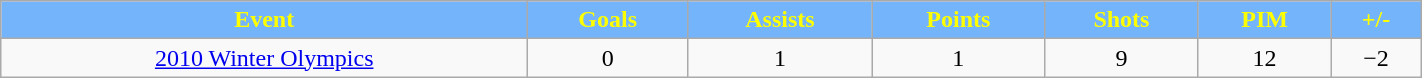<table class="wikitable" style="width:75%;">
<tr style="text-align:center; background:#74b4fa; color:yellow;">
<td><strong>Event</strong></td>
<td><strong>Goals</strong></td>
<td><strong>Assists</strong></td>
<td><strong>Points</strong></td>
<td><strong>Shots</strong></td>
<td><strong>PIM</strong></td>
<td><strong>+/-</strong></td>
</tr>
<tr style="text-align:center;">
<td><a href='#'>2010 Winter Olympics</a></td>
<td>0</td>
<td>1</td>
<td>1</td>
<td>9</td>
<td>12</td>
<td>−2</td>
</tr>
</table>
